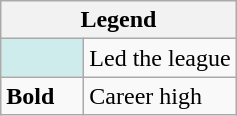<table class="wikitable">
<tr>
<th colspan="2">Legend</th>
</tr>
<tr>
<td style="background:#cfecec; width:3em"></td>
<td>Led the league</td>
</tr>
<tr>
<td><strong>Bold</strong></td>
<td>Career high</td>
</tr>
</table>
